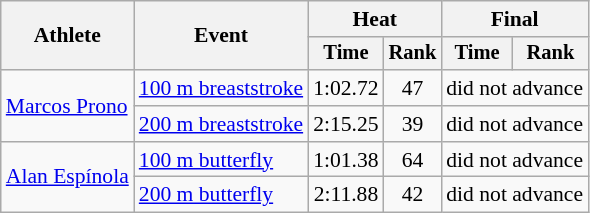<table class=wikitable style="font-size:90%">
<tr>
<th rowspan="2">Athlete</th>
<th rowspan="2">Event</th>
<th colspan="2">Heat</th>
<th colspan="2">Final</th>
</tr>
<tr style="font-size:95%">
<th>Time</th>
<th>Rank</th>
<th>Time</th>
<th>Rank</th>
</tr>
<tr align=center>
<td align=left rowspan=2><a href='#'>Marcos Prono</a></td>
<td align=left><a href='#'>100 m breaststroke</a></td>
<td>1:02.72</td>
<td>47</td>
<td colspan=2>did not advance</td>
</tr>
<tr align=center>
<td align=left><a href='#'>200 m breaststroke</a></td>
<td>2:15.25</td>
<td>39</td>
<td colspan=2>did not advance</td>
</tr>
<tr align=center>
<td align=left rowspan=2><a href='#'>Alan Espínola</a></td>
<td align=left><a href='#'>100 m butterfly</a></td>
<td>1:01.38</td>
<td>64</td>
<td colspan=2>did not advance</td>
</tr>
<tr align=center>
<td align=left><a href='#'>200 m butterfly</a></td>
<td>2:11.88</td>
<td>42</td>
<td colspan=2>did not advance</td>
</tr>
</table>
